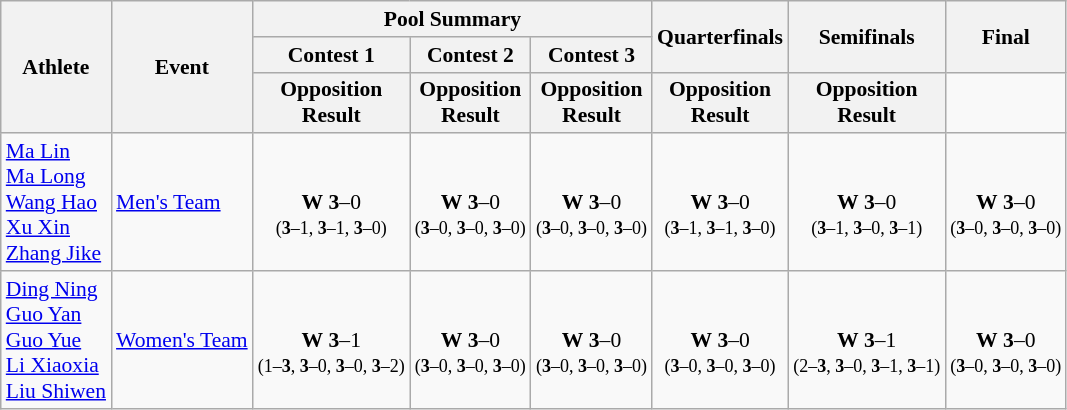<table class="wikitable" style="font-size:90%;">
<tr>
<th rowspan=3>Athlete</th>
<th rowspan=3>Event</th>
<th colspan=3>Pool Summary</th>
<th rowspan=2>Quarterfinals</th>
<th rowspan=2>Semifinals</th>
<th rowspan=2>Final</th>
</tr>
<tr>
<th>Contest 1</th>
<th>Contest 2</th>
<th>Contest 3</th>
</tr>
<tr>
<th>Opposition<br>Result</th>
<th>Opposition<br>Result</th>
<th>Opposition<br>Result</th>
<th>Opposition<br>Result</th>
<th>Opposition<br>Result</th>
</tr>
<tr>
<td><a href='#'>Ma Lin</a><br><a href='#'>Ma Long</a><br><a href='#'>Wang Hao</a><br><a href='#'>Xu Xin</a><br><a href='#'>Zhang Jike</a></td>
<td><a href='#'>Men's Team</a></td>
<td align=center><br><strong>W</strong> <strong>3</strong>–0<br><small>(<strong>3</strong>–1, <strong>3</strong>–1, <strong>3</strong>–0)</small></td>
<td align=center><br><strong>W</strong> <strong>3</strong>–0<br><small>(<strong>3</strong>–0, <strong>3</strong>–0, <strong>3</strong>–0)</small></td>
<td align=center><br><strong>W</strong> <strong>3</strong>–0<br><small>(<strong>3</strong>–0, <strong>3</strong>–0, <strong>3</strong>–0)</small></td>
<td align=center><br><strong>W</strong> <strong>3</strong>–0<br><small>(<strong>3</strong>–1, <strong>3</strong>–1, <strong>3</strong>–0)</small></td>
<td align=center><br><strong>W</strong> <strong>3</strong>–0<br><small>(<strong>3</strong>–1, <strong>3</strong>–0, <strong>3</strong>–1)</small></td>
<td align=center><br><strong>W</strong> <strong>3</strong>–0<br><small>(<strong>3</strong>–0, <strong>3</strong>–0, <strong>3</strong>–0)</small><br></td>
</tr>
<tr>
<td><a href='#'>Ding Ning</a><br><a href='#'>Guo Yan</a><br><a href='#'>Guo Yue</a><br><a href='#'>Li Xiaoxia</a><br><a href='#'>Liu Shiwen</a></td>
<td><a href='#'>Women's Team</a></td>
<td align=center><br><strong>W</strong> <strong>3</strong>–1<br><small>(1–<strong>3</strong>, <strong>3</strong>–0, <strong>3</strong>–0, <strong>3</strong>–2)</small></td>
<td align=center><br><strong>W</strong> <strong>3</strong>–0<br><small>(<strong>3</strong>–0, <strong>3</strong>–0, <strong>3</strong>–0)</small></td>
<td align=center><br><strong>W</strong> <strong>3</strong>–0<br><small>(<strong>3</strong>–0, <strong>3</strong>–0, <strong>3</strong>–0)</small></td>
<td align=center><br><strong>W</strong> <strong>3</strong>–0<br><small>(<strong>3</strong>–0, <strong>3</strong>–0, <strong>3</strong>–0)</small></td>
<td align=center><br><strong>W</strong> <strong>3</strong>–1<br><small>(2–<strong>3</strong>, <strong>3</strong>–0, <strong>3</strong>–1, <strong>3</strong>–1)</small></td>
<td align=center><br><strong>W</strong> <strong>3</strong>–0<br><small>(<strong>3</strong>–0, <strong>3</strong>–0, <strong>3</strong>–0)</small><br></td>
</tr>
</table>
